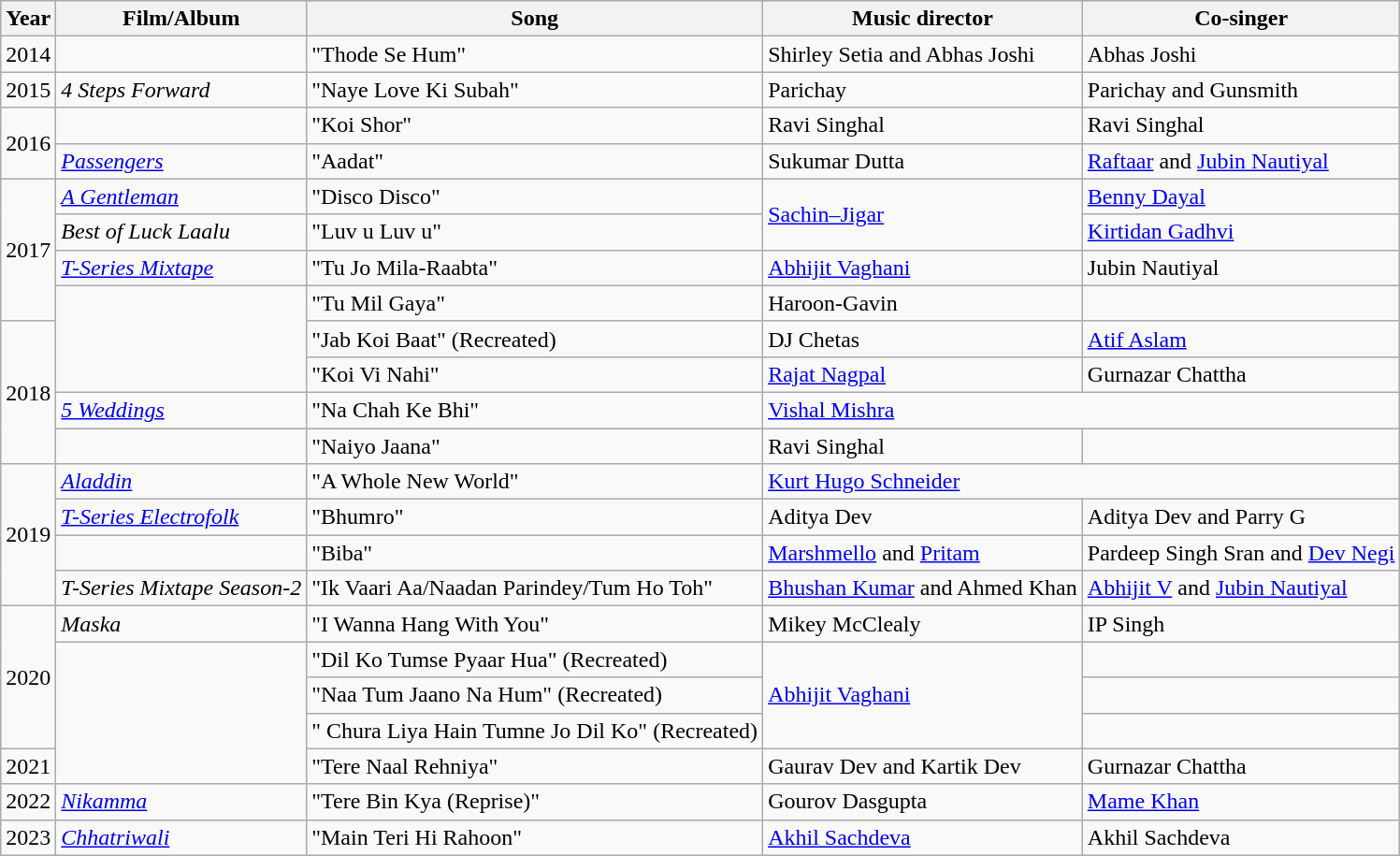<table class="wikitable sortable">
<tr>
<th>Year</th>
<th>Film/Album</th>
<th>Song</th>
<th>Music director</th>
<th>Co-singer</th>
</tr>
<tr>
<td>2014</td>
<td></td>
<td>"Thode Se Hum"</td>
<td>Shirley Setia and Abhas Joshi</td>
<td>Abhas Joshi</td>
</tr>
<tr>
<td>2015</td>
<td><em>4 Steps Forward</em></td>
<td>"Naye Love Ki Subah"</td>
<td>Parichay</td>
<td>Parichay and Gunsmith</td>
</tr>
<tr>
<td rowspan="2">2016</td>
<td></td>
<td>"Koi Shor"</td>
<td>Ravi Singhal</td>
<td>Ravi Singhal</td>
</tr>
<tr>
<td><em><a href='#'>Passengers</a></em></td>
<td>"Aadat"</td>
<td>Sukumar Dutta</td>
<td><a href='#'>Raftaar</a> and <a href='#'>Jubin Nautiyal</a></td>
</tr>
<tr>
<td rowspan="4">2017</td>
<td><em><a href='#'>A Gentleman</a></em></td>
<td>"Disco Disco"</td>
<td rowspan="2"><a href='#'>Sachin–Jigar</a></td>
<td><a href='#'>Benny Dayal</a></td>
</tr>
<tr>
<td><em>Best of Luck Laalu</em></td>
<td>"Luv u Luv u"</td>
<td><a href='#'>Kirtidan Gadhvi</a></td>
</tr>
<tr>
<td><em><a href='#'>T-Series Mixtape</a></em></td>
<td>"Tu Jo Mila-Raabta"</td>
<td><a href='#'>Abhijit Vaghani</a></td>
<td>Jubin Nautiyal</td>
</tr>
<tr>
<td rowspan="3"></td>
<td>"Tu Mil Gaya"</td>
<td>Haroon-Gavin</td>
<td></td>
</tr>
<tr>
<td rowspan="4">2018</td>
<td>"Jab Koi Baat" (Recreated)</td>
<td>DJ Chetas</td>
<td><a href='#'>Atif Aslam</a></td>
</tr>
<tr>
<td>"Koi Vi Nahi"</td>
<td><a href='#'>Rajat Nagpal</a></td>
<td>Gurnazar Chattha</td>
</tr>
<tr>
<td><em><a href='#'>5 Weddings</a></em></td>
<td>"Na Chah Ke Bhi"</td>
<td colspan="2"><a href='#'>Vishal Mishra</a></td>
</tr>
<tr>
<td></td>
<td>"Naiyo Jaana"</td>
<td>Ravi Singhal</td>
<td></td>
</tr>
<tr>
<td rowspan="4">2019</td>
<td><em><a href='#'>Aladdin</a></em></td>
<td>"A Whole New World"</td>
<td colspan="2"><a href='#'>Kurt Hugo Schneider</a></td>
</tr>
<tr>
<td><em><a href='#'>T-Series Electrofolk</a></em></td>
<td>"Bhumro"</td>
<td>Aditya Dev</td>
<td>Aditya Dev and Parry G</td>
</tr>
<tr>
<td></td>
<td>"Biba"</td>
<td><a href='#'>Marshmello</a> and <a href='#'>Pritam</a></td>
<td>Pardeep Singh Sran and <a href='#'>Dev Negi</a></td>
</tr>
<tr>
<td><em>T-Series Mixtape Season-2</em></td>
<td>"Ik Vaari Aa/Naadan Parindey/Tum Ho Toh"</td>
<td><a href='#'>Bhushan Kumar</a> and Ahmed Khan</td>
<td><a href='#'>Abhijit V</a> and <a href='#'>Jubin Nautiyal</a></td>
</tr>
<tr>
<td rowspan="4">2020</td>
<td><em>Maska</em></td>
<td>"I Wanna Hang With You"</td>
<td>Mikey McClealy</td>
<td>IP Singh</td>
</tr>
<tr>
<td rowspan="4"></td>
<td>"Dil Ko Tumse Pyaar Hua" (Recreated)</td>
<td rowspan="3"><a href='#'>Abhijit Vaghani</a></td>
<td></td>
</tr>
<tr>
<td>"Naa Tum Jaano Na Hum" (Recreated)</td>
<td></td>
</tr>
<tr>
<td>" Chura Liya Hain Tumne Jo Dil Ko" (Recreated)</td>
<td></td>
</tr>
<tr>
<td>2021</td>
<td>"Tere Naal Rehniya"</td>
<td>Gaurav Dev and Kartik Dev</td>
<td>Gurnazar Chattha</td>
</tr>
<tr>
<td>2022</td>
<td><em><a href='#'>Nikamma</a></em></td>
<td>"Tere Bin Kya (Reprise)"</td>
<td>Gourov Dasgupta</td>
<td><a href='#'>Mame Khan</a></td>
</tr>
<tr>
<td>2023</td>
<td><em><a href='#'>Chhatriwali</a></em></td>
<td>"Main Teri Hi Rahoon"</td>
<td><a href='#'>Akhil Sachdeva</a></td>
<td>Akhil Sachdeva</td>
</tr>
</table>
